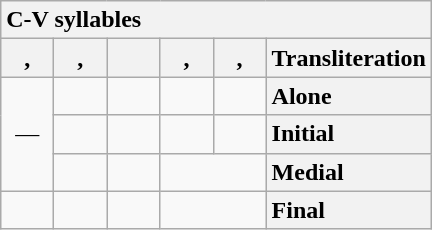<table class="wikitable" style="text-align: center; display: inline-table;">
<tr>
<th colspan="6" style="text-align: left">C-V syllables</th>
</tr>
<tr>
<th style="min-width: 1.75em">, </th>
<th style="min-width: 1.75em">, </th>
<th style="min-width: 1.75em"></th>
<th style="min-width: 1.75em">, </th>
<th style="min-width: 1.75em">, </th>
<th style="text-align: left">Transliteration</th>
</tr>
<tr>
<td rowspan="3">—</td>
<td></td>
<td></td>
<td></td>
<td></td>
<th style="text-align: left">Alone</th>
</tr>
<tr>
<td></td>
<td></td>
<td></td>
<td></td>
<th style="text-align: left">Initial</th>
</tr>
<tr>
<td></td>
<td></td>
<td colspan="2"></td>
<th style="text-align: left">Medial</th>
</tr>
<tr>
<td> </td>
<td></td>
<td></td>
<td colspan="2"></td>
<th style="text-align: left">Final</th>
</tr>
</table>
